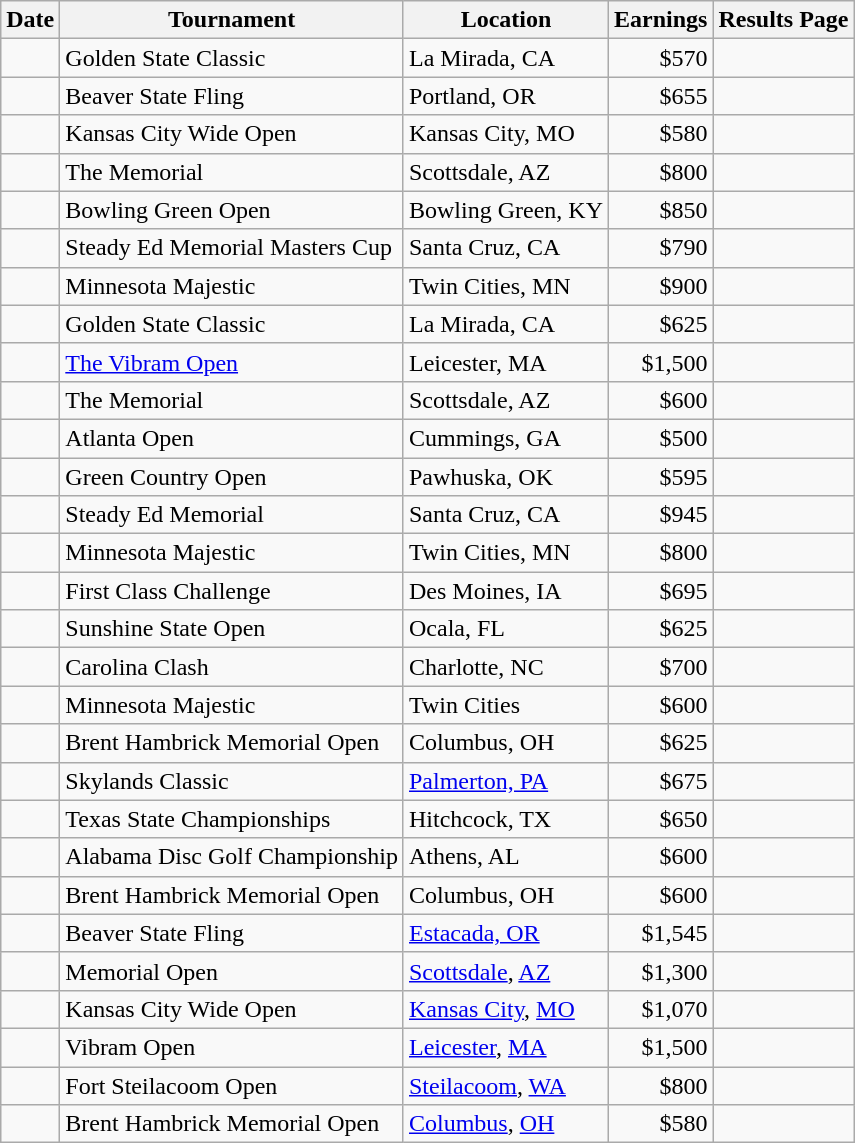<table class="wikitable sortable">
<tr>
<th>Date</th>
<th>Tournament</th>
<th class="unsortable">Location</th>
<th>Earnings</th>
<th class="unsortable">Results Page</th>
</tr>
<tr>
<td></td>
<td>Golden State Classic</td>
<td>La Mirada, CA</td>
<td align="right">$570</td>
<td></td>
</tr>
<tr>
<td></td>
<td>Beaver State Fling</td>
<td>Portland, OR</td>
<td align="right">$655</td>
<td></td>
</tr>
<tr>
<td></td>
<td>Kansas City Wide Open</td>
<td>Kansas City, MO</td>
<td align="right">$580</td>
<td></td>
</tr>
<tr>
<td></td>
<td>The Memorial</td>
<td>Scottsdale, AZ</td>
<td align="right">$800</td>
<td></td>
</tr>
<tr>
<td></td>
<td>Bowling Green Open</td>
<td>Bowling Green, KY</td>
<td align=right>$850</td>
<td></td>
</tr>
<tr>
<td></td>
<td>Steady Ed Memorial Masters Cup</td>
<td>Santa Cruz, CA</td>
<td align=right>$790</td>
<td></td>
</tr>
<tr>
<td></td>
<td>Minnesota Majestic</td>
<td>Twin Cities, MN</td>
<td align=right>$900</td>
<td></td>
</tr>
<tr>
<td></td>
<td>Golden State Classic</td>
<td>La Mirada, CA</td>
<td align=right>$625</td>
<td></td>
</tr>
<tr>
<td></td>
<td><a href='#'>The Vibram Open</a></td>
<td>Leicester, MA</td>
<td align=right>$1,500</td>
<td></td>
</tr>
<tr>
<td></td>
<td>The Memorial</td>
<td>Scottsdale, AZ</td>
<td align=right>$600</td>
<td></td>
</tr>
<tr>
<td></td>
<td>Atlanta Open</td>
<td>Cummings, GA</td>
<td align=right>$500</td>
<td></td>
</tr>
<tr>
<td></td>
<td>Green Country Open</td>
<td>Pawhuska, OK</td>
<td align=right>$595</td>
<td></td>
</tr>
<tr>
<td></td>
<td>Steady Ed Memorial</td>
<td>Santa Cruz, CA</td>
<td align=right>$945</td>
<td></td>
</tr>
<tr>
<td></td>
<td>Minnesota Majestic</td>
<td>Twin Cities, MN</td>
<td align=right>$800</td>
<td></td>
</tr>
<tr>
<td></td>
<td>First Class Challenge</td>
<td>Des Moines, IA</td>
<td align=right>$695</td>
<td></td>
</tr>
<tr>
<td></td>
<td>Sunshine State Open</td>
<td>Ocala, FL</td>
<td align=right>$625</td>
<td></td>
</tr>
<tr>
<td></td>
<td>Carolina Clash</td>
<td>Charlotte, NC</td>
<td align=right>$700</td>
<td></td>
</tr>
<tr>
<td></td>
<td>Minnesota Majestic</td>
<td>Twin Cities</td>
<td align=right>$600</td>
<td></td>
</tr>
<tr>
<td></td>
<td>Brent Hambrick Memorial Open</td>
<td>Columbus, OH</td>
<td align=right>$625</td>
<td></td>
</tr>
<tr>
<td></td>
<td>Skylands Classic</td>
<td><a href='#'>Palmerton, PA</a></td>
<td align=right>$675</td>
<td></td>
</tr>
<tr>
<td></td>
<td>Texas State Championships</td>
<td>Hitchcock, TX</td>
<td align=right>$650</td>
<td></td>
</tr>
<tr>
<td></td>
<td>Alabama Disc Golf Championship</td>
<td>Athens, AL</td>
<td align=right>$600</td>
<td></td>
</tr>
<tr>
<td></td>
<td>Brent Hambrick Memorial Open</td>
<td>Columbus, OH</td>
<td align=right>$600</td>
<td></td>
</tr>
<tr>
<td></td>
<td>Beaver State Fling</td>
<td><a href='#'>Estacada, OR</a></td>
<td align=right>$1,545</td>
<td></td>
</tr>
<tr>
<td></td>
<td>Memorial Open</td>
<td><a href='#'>Scottsdale</a>, <a href='#'>AZ</a></td>
<td align=right>$1,300</td>
<td></td>
</tr>
<tr>
<td></td>
<td>Kansas City Wide Open</td>
<td><a href='#'>Kansas City</a>, <a href='#'>MO</a></td>
<td align=right>$1,070</td>
<td></td>
</tr>
<tr>
<td></td>
<td>Vibram Open</td>
<td><a href='#'>Leicester</a>, <a href='#'>MA</a></td>
<td align=right>$1,500</td>
<td></td>
</tr>
<tr>
<td></td>
<td>Fort Steilacoom Open</td>
<td><a href='#'>Steilacoom</a>, <a href='#'>WA</a></td>
<td align=right>$800</td>
<td></td>
</tr>
<tr>
<td></td>
<td>Brent Hambrick Memorial Open</td>
<td><a href='#'>Columbus</a>, <a href='#'>OH</a></td>
<td align=right>$580</td>
<td></td>
</tr>
</table>
